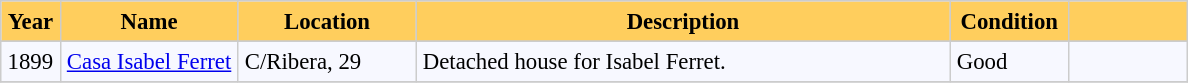<table bgcolor="#f7f8ff" cellpadding="4" cellspacing="0" border="1" style="font-size: 95%; border: #cccccc solid 1px; border-collapse: collapse;">
<tr>
<th width="5%" style="background:#ffce5d;">Year</th>
<th width="15%" style="background:#ffce5d;">Name</th>
<th width="15%" style="background:#ffce5d;">Location</th>
<th width="45%" style="background:#ffce5d;">Description</th>
<th width="10%" style="background:#ffce5d;">Condition</th>
<th width="10%" style="background:#ffce5d;"></th>
</tr>
<tr ---->
</tr>
<tr>
<td>1899</td>
<td><a href='#'>Casa Isabel Ferret</a></td>
<td>C/Ribera, 29</td>
<td>Detached house for Isabel Ferret.</td>
<td>Good</td>
<td></td>
</tr>
<tr>
</tr>
</table>
